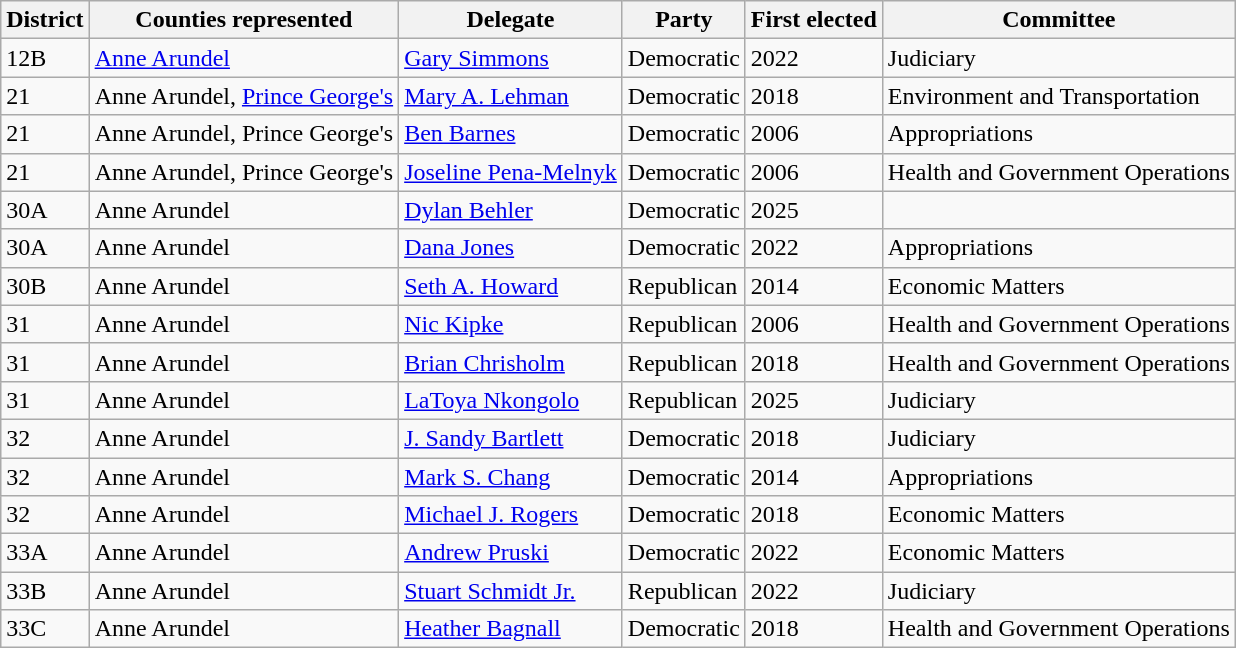<table class="sortable wikitable">
<tr>
<th>District</th>
<th>Counties represented</th>
<th>Delegate</th>
<th>Party</th>
<th>First elected</th>
<th>Committee</th>
</tr>
<tr>
<td>12B</td>
<td><a href='#'>Anne Arundel</a></td>
<td> <a href='#'>Gary Simmons</a></td>
<td>Democratic</td>
<td>2022</td>
<td>Judiciary</td>
</tr>
<tr>
<td>21</td>
<td>Anne Arundel, <a href='#'>Prince George's</a></td>
<td> <a href='#'>Mary A. Lehman</a></td>
<td>Democratic</td>
<td>2018</td>
<td>Environment and Transportation</td>
</tr>
<tr>
<td>21</td>
<td>Anne Arundel, Prince George's</td>
<td> <a href='#'>Ben Barnes</a></td>
<td>Democratic</td>
<td>2006</td>
<td>Appropriations</td>
</tr>
<tr>
<td>21</td>
<td>Anne Arundel, Prince George's</td>
<td> <a href='#'>Joseline Pena-Melnyk</a></td>
<td>Democratic</td>
<td>2006</td>
<td>Health and Government Operations</td>
</tr>
<tr>
<td>30A</td>
<td>Anne Arundel</td>
<td><a href='#'>Dylan Behler</a></td>
<td>Democratic</td>
<td>2025</td>
<td></td>
</tr>
<tr>
<td>30A</td>
<td>Anne Arundel</td>
<td> <a href='#'>Dana Jones</a></td>
<td>Democratic</td>
<td>2022</td>
<td>Appropriations</td>
</tr>
<tr>
<td>30B</td>
<td>Anne Arundel</td>
<td> <a href='#'>Seth A. Howard</a></td>
<td>Republican</td>
<td>2014</td>
<td>Economic Matters</td>
</tr>
<tr>
<td>31</td>
<td>Anne Arundel</td>
<td> <a href='#'>Nic Kipke</a></td>
<td>Republican</td>
<td>2006</td>
<td>Health and Government Operations</td>
</tr>
<tr>
<td>31</td>
<td>Anne Arundel</td>
<td> <a href='#'>Brian Chrisholm</a></td>
<td>Republican</td>
<td>2018</td>
<td>Health and Government Operations</td>
</tr>
<tr>
<td>31</td>
<td>Anne Arundel</td>
<td><a href='#'>LaToya Nkongolo</a></td>
<td>Republican</td>
<td>2025</td>
<td>Judiciary</td>
</tr>
<tr>
<td>32</td>
<td>Anne Arundel</td>
<td> <a href='#'>J. Sandy Bartlett</a></td>
<td>Democratic</td>
<td>2018</td>
<td>Judiciary</td>
</tr>
<tr>
<td>32</td>
<td>Anne Arundel</td>
<td> <a href='#'>Mark S. Chang</a></td>
<td>Democratic</td>
<td>2014</td>
<td>Appropriations</td>
</tr>
<tr>
<td>32</td>
<td>Anne Arundel</td>
<td> <a href='#'>Michael J. Rogers</a></td>
<td>Democratic</td>
<td>2018</td>
<td>Economic Matters</td>
</tr>
<tr>
<td>33A</td>
<td>Anne Arundel</td>
<td> <a href='#'>Andrew Pruski</a></td>
<td>Democratic</td>
<td>2022</td>
<td>Economic Matters</td>
</tr>
<tr>
<td>33B</td>
<td>Anne Arundel</td>
<td> <a href='#'>Stuart Schmidt Jr.</a></td>
<td>Republican</td>
<td>2022</td>
<td>Judiciary</td>
</tr>
<tr>
<td>33C</td>
<td>Anne Arundel</td>
<td> <a href='#'>Heather Bagnall</a></td>
<td>Democratic</td>
<td>2018</td>
<td>Health and Government Operations</td>
</tr>
</table>
